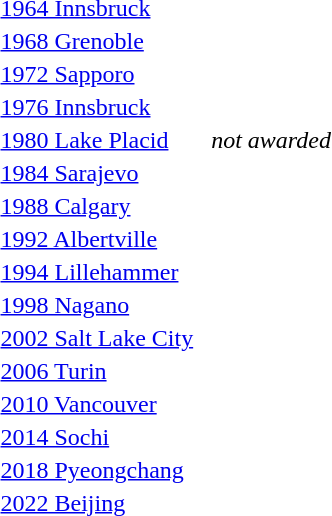<table>
<tr valign="top">
<td><a href='#'>1964 Innsbruck</a><br></td>
<td></td>
<td></td>
<td></td>
</tr>
<tr valign="top">
<td><a href='#'>1968 Grenoble</a><br></td>
<td></td>
<td></td>
<td></td>
</tr>
<tr valign="top">
<td><a href='#'>1972 Sapporo</a><br></td>
<td></td>
<td></td>
<td></td>
</tr>
<tr valign="top">
<td><a href='#'>1976 Innsbruck</a><br></td>
<td></td>
<td></td>
<td></td>
</tr>
<tr valign="top">
<td><a href='#'>1980 Lake Placid</a><br></td>
<td></td>
<td><br></td>
<td><em>not awarded</em></td>
</tr>
<tr valign="top">
<td><a href='#'>1984 Sarajevo</a><br></td>
<td></td>
<td></td>
<td></td>
</tr>
<tr valign="top">
<td><a href='#'>1988 Calgary</a><br></td>
<td></td>
<td></td>
<td></td>
</tr>
<tr valign="top">
<td><a href='#'>1992 Albertville</a><br></td>
<td></td>
<td></td>
<td></td>
</tr>
<tr valign="top">
<td><a href='#'>1994 Lillehammer</a><br></td>
<td></td>
<td></td>
<td></td>
</tr>
<tr valign="top">
<td><a href='#'>1998 Nagano</a><br></td>
<td></td>
<td></td>
<td></td>
</tr>
<tr valign="top">
<td><a href='#'>2002 Salt Lake City</a><br></td>
<td></td>
<td></td>
<td></td>
</tr>
<tr valign="top">
<td><a href='#'>2006 Turin</a><br></td>
<td></td>
<td></td>
<td></td>
</tr>
<tr valign="top">
<td><a href='#'>2010 Vancouver</a><br></td>
<td></td>
<td></td>
<td></td>
</tr>
<tr valign="top">
<td><a href='#'>2014 Sochi</a><br></td>
<td></td>
<td></td>
<td></td>
</tr>
<tr valign="top">
<td><a href='#'>2018 Pyeongchang</a><br></td>
<td></td>
<td></td>
<td></td>
</tr>
<tr>
<td><a href='#'>2022 Beijing</a> <br></td>
<td></td>
<td></td>
<td></td>
</tr>
<tr>
</tr>
</table>
